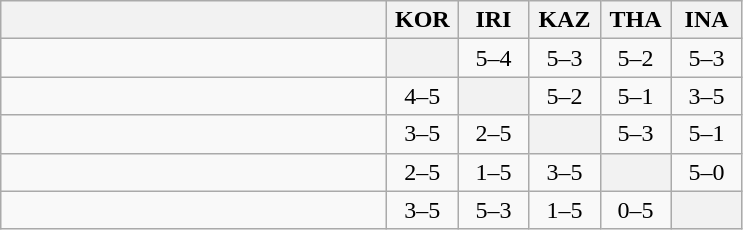<table class="wikitable" style="text-align:center">
<tr>
<th width="250"> </th>
<th width="40">KOR</th>
<th width="40">IRI</th>
<th width="40">KAZ</th>
<th width="40">THA</th>
<th width="40">INA</th>
</tr>
<tr>
<td align=left></td>
<th></th>
<td>5–4</td>
<td>5–3</td>
<td>5–2</td>
<td>5–3</td>
</tr>
<tr>
<td align=left></td>
<td>4–5</td>
<th></th>
<td>5–2</td>
<td>5–1</td>
<td>3–5</td>
</tr>
<tr>
<td align=left></td>
<td>3–5</td>
<td>2–5</td>
<th></th>
<td>5–3</td>
<td>5–1</td>
</tr>
<tr>
<td align=left></td>
<td>2–5</td>
<td>1–5</td>
<td>3–5</td>
<th></th>
<td>5–0</td>
</tr>
<tr>
<td align=left></td>
<td>3–5</td>
<td>5–3</td>
<td>1–5</td>
<td>0–5</td>
<th></th>
</tr>
</table>
